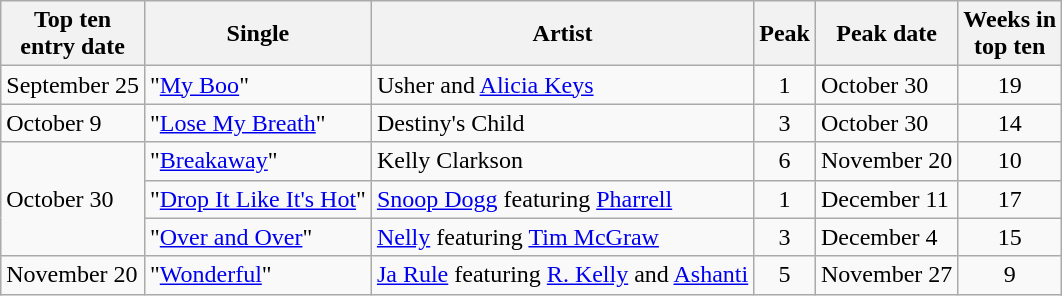<table class="wikitable sortable">
<tr>
<th>Top ten<br>entry date</th>
<th>Single</th>
<th>Artist</th>
<th data-sort-type="number">Peak</th>
<th>Peak date</th>
<th data-sort-type="number">Weeks in<br>top ten</th>
</tr>
<tr>
<td>September 25</td>
<td>"<a href='#'>My Boo</a>"</td>
<td>Usher and <a href='#'>Alicia Keys</a></td>
<td align="center">1</td>
<td>October 30</td>
<td align="center">19</td>
</tr>
<tr>
<td>October 9</td>
<td>"<a href='#'>Lose My Breath</a>"</td>
<td>Destiny's Child</td>
<td align="center">3</td>
<td>October 30</td>
<td align="center">14</td>
</tr>
<tr>
<td rowspan="3">October 30</td>
<td>"<a href='#'>Breakaway</a>"</td>
<td>Kelly Clarkson</td>
<td align="center">6</td>
<td>November 20</td>
<td align="center">10</td>
</tr>
<tr>
<td>"<a href='#'>Drop It Like It's Hot</a>"</td>
<td><a href='#'>Snoop Dogg</a> featuring <a href='#'>Pharrell</a></td>
<td align="center">1</td>
<td>December 11</td>
<td align="center">17</td>
</tr>
<tr>
<td>"<a href='#'>Over and Over</a>"</td>
<td><a href='#'>Nelly</a> featuring <a href='#'>Tim McGraw</a></td>
<td align="center">3</td>
<td>December 4</td>
<td align="center">15</td>
</tr>
<tr>
<td>November 20</td>
<td>"<a href='#'>Wonderful</a>"</td>
<td><a href='#'>Ja Rule</a> featuring <a href='#'>R. Kelly</a> and <a href='#'>Ashanti</a></td>
<td align="center">5</td>
<td>November 27</td>
<td align="center">9</td>
</tr>
</table>
